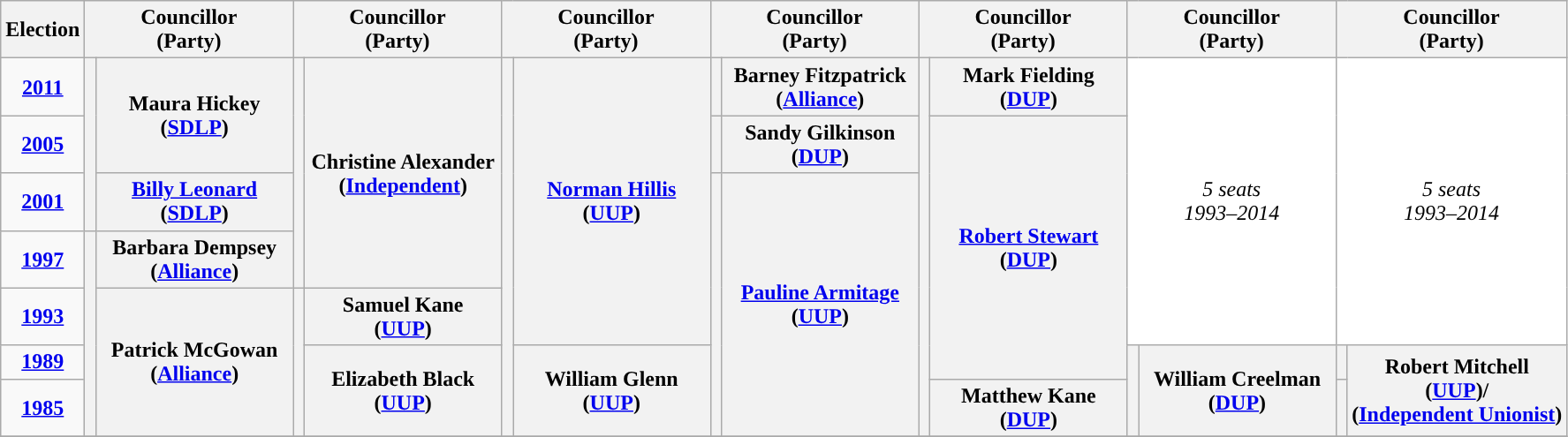<table class="wikitable" style="text-align:center">
<tr>
<th scope="col" width="50">Election</th>
<th scope="col" width="150" colspan = "2">Councillor<br> (Party)</th>
<th scope="col" width="150" colspan = "2">Councillor<br> (Party)</th>
<th scope="col" width="150" colspan = "2">Councillor<br> (Party)</th>
<th scope="col" width="150" colspan = "2">Councillor<br> (Party)</th>
<th scope="col" width="150" colspan = "2">Councillor<br> (Party)</th>
<th scope="col" width="150" colspan = "2">Councillor<br> (Party)</th>
<th scope="col" width="150" colspan = "2">Councillor<br> (Party)</th>
</tr>
<tr>
<td><strong><a href='#'>2011</a></strong></td>
<th rowspan="3" width="1" style="background-color: "></th>
<th rowspan = "2">Maura Hickey <br> (<a href='#'>SDLP</a>)</th>
<th rowspan="4" width="1" style="background-color: "></th>
<th rowspan = "4">Christine Alexander <br> (<a href='#'>Independent</a>)</th>
<th rowspan="7" width="1" style="background-color: "></th>
<th rowspan = "5"><a href='#'>Norman Hillis</a> <br> (<a href='#'>UUP</a>)</th>
<th rowspan="1" width="1" style="background-color: "></th>
<th rowspan = "1">Barney Fitzpatrick <br> (<a href='#'>Alliance</a>)</th>
<th rowspan="7" width="1" style="background-color: "></th>
<th rowspan = "1">Mark Fielding <br> (<a href='#'>DUP</a>)</th>
<td colspan="2" rowspan="5" style="background-color:#FFFFFF"><em>5 seats<br>1993–2014</em></td>
<td colspan="2" rowspan="5" style="background-color:#FFFFFF"><em>5 seats<br>1993–2014</em></td>
</tr>
<tr>
<td><strong><a href='#'>2005</a></strong></td>
<th rowspan="1" width="1" style="background-color: "></th>
<th rowspan = "1">Sandy Gilkinson <br> (<a href='#'>DUP</a>)</th>
<th rowspan = "5"><a href='#'>Robert Stewart</a> <br> (<a href='#'>DUP</a>)</th>
</tr>
<tr>
<td><strong><a href='#'>2001</a></strong></td>
<th rowspan = "1"><a href='#'>Billy Leonard</a> <br> (<a href='#'>SDLP</a>)</th>
<th rowspan="5" width="1" style="background-color: "></th>
<th rowspan = "5"><a href='#'>Pauline Armitage</a> <br> (<a href='#'>UUP</a>)</th>
</tr>
<tr>
<td><strong><a href='#'>1997</a></strong></td>
<th rowspan="4" width="1" style="background-color: "></th>
<th rowspan = "1">Barbara Dempsey <br> (<a href='#'>Alliance</a>)</th>
</tr>
<tr>
<td><strong><a href='#'>1993</a></strong></td>
<th rowspan = "3">Patrick McGowan <br> (<a href='#'>Alliance</a>)</th>
<th rowspan="3" width="1" style="background-color: "></th>
<th rowspan = "1">Samuel Kane <br> (<a href='#'>UUP</a>)</th>
</tr>
<tr>
<td><strong><a href='#'>1989</a></strong></td>
<th rowspan = "2">Elizabeth Black <br> (<a href='#'>UUP</a>)</th>
<th rowspan = "2">William Glenn <br> (<a href='#'>UUP</a>)</th>
<th rowspan="2" width="1" style="background-color: "></th>
<th rowspan = "2">William Creelman <br> (<a href='#'>DUP</a>)</th>
<th rowspan="1" width="1" style="background-color: "></th>
<th rowspan = "2">Robert Mitchell <br> (<a href='#'>UUP</a>)/ <br> (<a href='#'>Independent Unionist</a>)</th>
</tr>
<tr>
<td><strong><a href='#'>1985</a></strong></td>
<th rowspan = "1">Matthew Kane <br> (<a href='#'>DUP</a>)</th>
<th rowspan="1" width="1" style="background-color: "></th>
</tr>
<tr>
</tr>
</table>
